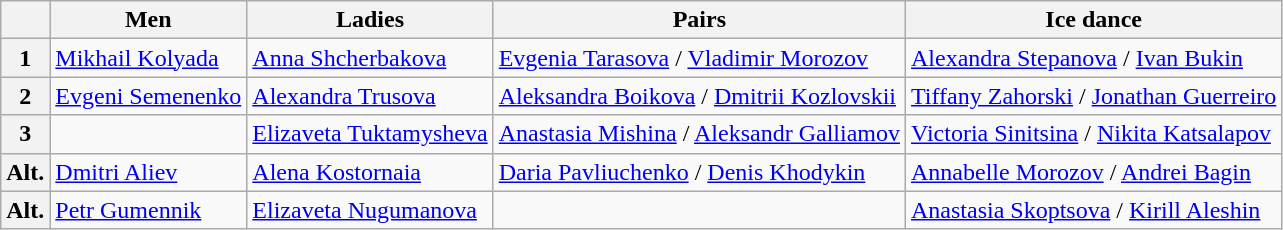<table class="wikitable">
<tr>
<th></th>
<th>Men</th>
<th>Ladies</th>
<th>Pairs</th>
<th>Ice dance</th>
</tr>
<tr>
<th>1</th>
<td><a href='#'>Mikhail Kolyada</a></td>
<td><a href='#'>Anna Shcherbakova</a></td>
<td><a href='#'>Evgenia Tarasova</a> / <a href='#'>Vladimir Morozov</a></td>
<td><a href='#'>Alexandra Stepanova</a> / <a href='#'>Ivan Bukin</a></td>
</tr>
<tr>
<th>2</th>
<td><a href='#'>Evgeni Semenenko</a></td>
<td><a href='#'>Alexandra Trusova</a></td>
<td><a href='#'>Aleksandra Boikova</a> / <a href='#'>Dmitrii Kozlovskii</a></td>
<td><a href='#'>Tiffany Zahorski</a> / <a href='#'>Jonathan Guerreiro</a></td>
</tr>
<tr>
<th>3</th>
<td></td>
<td><a href='#'>Elizaveta Tuktamysheva</a></td>
<td><a href='#'>Anastasia Mishina</a> / <a href='#'>Aleksandr Galliamov</a></td>
<td><a href='#'>Victoria Sinitsina</a> / <a href='#'>Nikita Katsalapov</a></td>
</tr>
<tr>
<th>Alt.</th>
<td><a href='#'>Dmitri Aliev</a></td>
<td><a href='#'>Alena Kostornaia</a></td>
<td><a href='#'>Daria Pavliuchenko</a> / <a href='#'>Denis Khodykin</a></td>
<td><a href='#'>Annabelle Morozov</a> / <a href='#'>Andrei Bagin</a></td>
</tr>
<tr>
<th>Alt.</th>
<td><a href='#'>Petr Gumennik</a></td>
<td><a href='#'>Elizaveta Nugumanova</a></td>
<td></td>
<td><a href='#'>Anastasia Skoptsova</a> / <a href='#'>Kirill Aleshin</a></td>
</tr>
</table>
